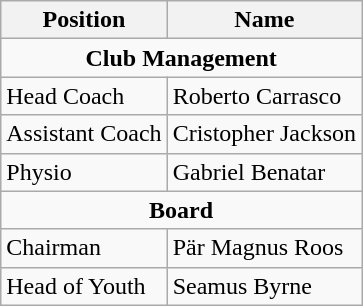<table class="wikitable sortable" style="text-align:center;">
<tr>
<th>Position</th>
<th>Name</th>
</tr>
<tr>
<td colspan="2"><strong>Club Management</strong></td>
</tr>
<tr>
<td align="left">Head Coach</td>
<td align="left"> Roberto Carrasco</td>
</tr>
<tr>
<td align="left">Assistant Coach</td>
<td align="left"> Cristopher Jackson</td>
</tr>
<tr>
<td align="left">Physio</td>
<td align="left"> Gabriel Benatar</td>
</tr>
<tr>
<td colspan="2"><strong>Board</strong></td>
</tr>
<tr>
<td align="left">Chairman</td>
<td align="left"> Pär Magnus Roos</td>
</tr>
<tr>
<td align="left">Head of Youth</td>
<td align="left"> Seamus Byrne</td>
</tr>
</table>
